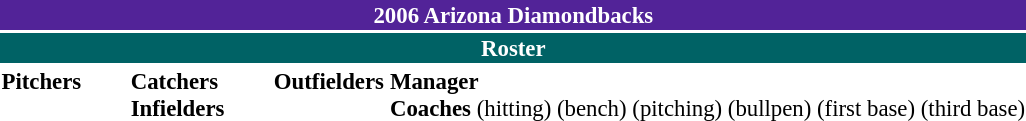<table class="toccolours" style="font-size: 95%;">
<tr>
<th colspan="10" style="background-color: #522398; color: #FFFFFF; text-align: center;">2006 Arizona Diamondbacks</th>
</tr>
<tr>
<td colspan="10" style="background-color: #006265; color: #FFFFFF; text-align: center;"><strong>Roster</strong></td>
</tr>
<tr>
<td valign="top"><strong>Pitchers</strong><br>























</td>
<td width="25px"></td>
<td valign="top"><strong>Catchers</strong><br>


<strong>Infielders</strong>







</td>
<td width="25px"></td>
<td valign="top"><strong>Outfielders</strong><br>






</td>
<td valign="top"><strong>Manager</strong><br>
<strong>Coaches</strong>
 (hitting)
 (bench)
 (pitching)
 (bullpen)
 (first base)
 (third base)</td>
</tr>
<tr>
</tr>
</table>
